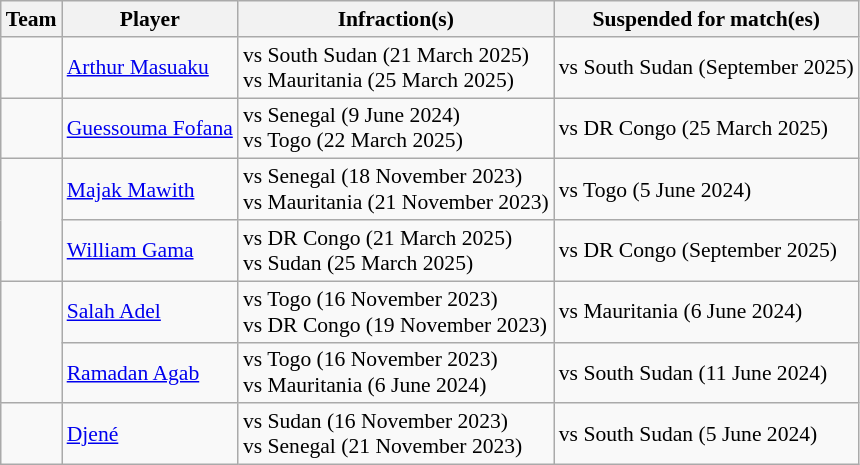<table class="wikitable" style="font-size:90%">
<tr>
<th>Team</th>
<th>Player</th>
<th>Infraction(s)</th>
<th>Suspended for match(es)</th>
</tr>
<tr>
<td></td>
<td><a href='#'>Arthur Masuaku</a></td>
<td> vs South Sudan (21 March 2025)<br> vs Mauritania (25 March 2025)</td>
<td>vs South Sudan (September 2025)</td>
</tr>
<tr>
<td></td>
<td><a href='#'>Guessouma Fofana</a></td>
<td> vs Senegal (9 June 2024)<br> vs Togo (22 March 2025)</td>
<td>vs DR Congo (25 March 2025)</td>
</tr>
<tr>
<td rowspan=2></td>
<td><a href='#'>Majak Mawith</a></td>
<td> vs Senegal (18 November 2023)<br> vs Mauritania (21 November 2023)</td>
<td>vs Togo (5 June 2024)</td>
</tr>
<tr>
<td><a href='#'>William Gama</a></td>
<td> vs DR Congo (21 March 2025)<br> vs Sudan (25 March 2025)</td>
<td>vs DR Congo (September 2025)</td>
</tr>
<tr>
<td rowspan=2></td>
<td><a href='#'>Salah Adel</a></td>
<td> vs Togo (16 November 2023)<br> vs DR Congo (19 November 2023)</td>
<td>vs Mauritania (6 June 2024)</td>
</tr>
<tr>
<td><a href='#'>Ramadan Agab</a></td>
<td> vs Togo (16 November 2023)<br> vs Mauritania (6 June 2024)</td>
<td>vs South Sudan (11 June 2024)</td>
</tr>
<tr>
<td></td>
<td><a href='#'>Djené</a></td>
<td> vs Sudan (16 November 2023)<br> vs Senegal (21 November 2023)</td>
<td>vs South Sudan (5 June 2024)</td>
</tr>
</table>
